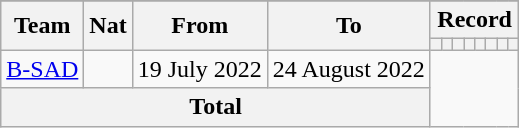<table class="wikitable" style="text-align: center">
<tr>
</tr>
<tr>
<th rowspan="2">Team</th>
<th rowspan="2">Nat</th>
<th rowspan="2">From</th>
<th rowspan="2">To</th>
<th colspan="8">Record</th>
</tr>
<tr>
<th></th>
<th></th>
<th></th>
<th></th>
<th></th>
<th></th>
<th></th>
<th></th>
</tr>
<tr>
<td align=left><a href='#'>B-SAD</a></td>
<td></td>
<td align=left>19 July 2022</td>
<td align=left>24 August 2022<br></td>
</tr>
<tr>
<th colspan="4">Total<br></th>
</tr>
</table>
